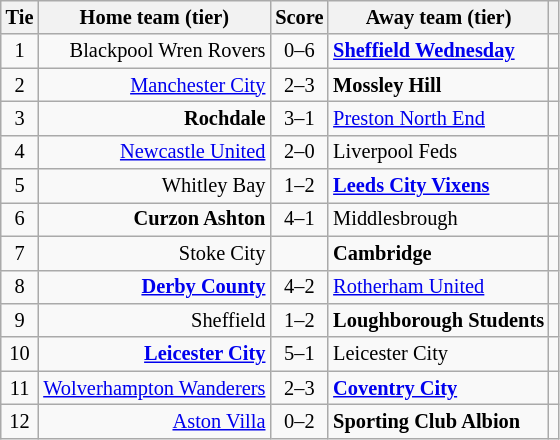<table class="wikitable" style="text-align:center; font-size:85%">
<tr>
<th>Tie</th>
<th>Home team (tier)</th>
<th>Score</th>
<th>Away team (tier)</th>
<th></th>
</tr>
<tr>
<td>1</td>
<td style="text-align: right;">Blackpool Wren Rovers</td>
<td style="text-align: center;">0–6</td>
<td style="text-align: left;"><strong><a href='#'>Sheffield Wednesday</a></strong></td>
<td></td>
</tr>
<tr>
<td>2</td>
<td style="text-align: right;"><a href='#'>Manchester City</a></td>
<td style="text-align: center;">2–3 </td>
<td style="text-align: left;"><strong>Mossley Hill</strong></td>
<td></td>
</tr>
<tr>
<td>3</td>
<td style="text-align: right;"><strong>Rochdale</strong></td>
<td style="text-align: center;">3–1</td>
<td style="text-align: left;"><a href='#'>Preston North End</a></td>
<td></td>
</tr>
<tr>
<td>4</td>
<td style="text-align: right;"><a href='#'>Newcastle United</a></td>
<td style="text-align: center;">2–0</td>
<td style="text-align: left;">Liverpool Feds</td>
<td></td>
</tr>
<tr>
<td>5</td>
<td style="text-align: right;">Whitley Bay</td>
<td style="text-align: center;">1–2</td>
<td style="text-align: left;"><strong><a href='#'>Leeds City Vixens</a></strong></td>
<td></td>
</tr>
<tr>
<td>6</td>
<td style="text-align: right;"><strong>Curzon Ashton</strong></td>
<td style="text-align: center;">4–1</td>
<td style="text-align: left;">Middlesbrough</td>
<td></td>
</tr>
<tr>
<td>7</td>
<td style="text-align: right;">Stoke City</td>
<td style="text-align: center;"></td>
<td style="text-align: left;"><strong>Cambridge</strong></td>
<td></td>
</tr>
<tr>
<td>8</td>
<td style="text-align: right;"><strong><a href='#'>Derby County</a></strong></td>
<td style="text-align: center;">4–2</td>
<td style="text-align: left;"><a href='#'>Rotherham United</a></td>
<td></td>
</tr>
<tr>
<td>9</td>
<td style="text-align: right;">Sheffield</td>
<td style="text-align: center;">1–2</td>
<td style="text-align: left;"><strong>Loughborough Students</strong></td>
<td></td>
</tr>
<tr>
<td>10</td>
<td style="text-align: right;"><strong><a href='#'>Leicester City</a></strong></td>
<td style="text-align: center;">5–1</td>
<td style="text-align: left;">Leicester City</td>
<td></td>
</tr>
<tr>
<td>11</td>
<td style="text-align: right;"><a href='#'>Wolverhampton Wanderers</a></td>
<td style="text-align: center;">2–3 </td>
<td style="text-align: left;"><strong><a href='#'>Coventry City</a></strong></td>
<td></td>
</tr>
<tr>
<td>12</td>
<td style="text-align: right;"><a href='#'>Aston Villa</a></td>
<td style="text-align: center;">0–2</td>
<td style="text-align: left;"><strong>Sporting Club Albion</strong></td>
<td></td>
</tr>
</table>
